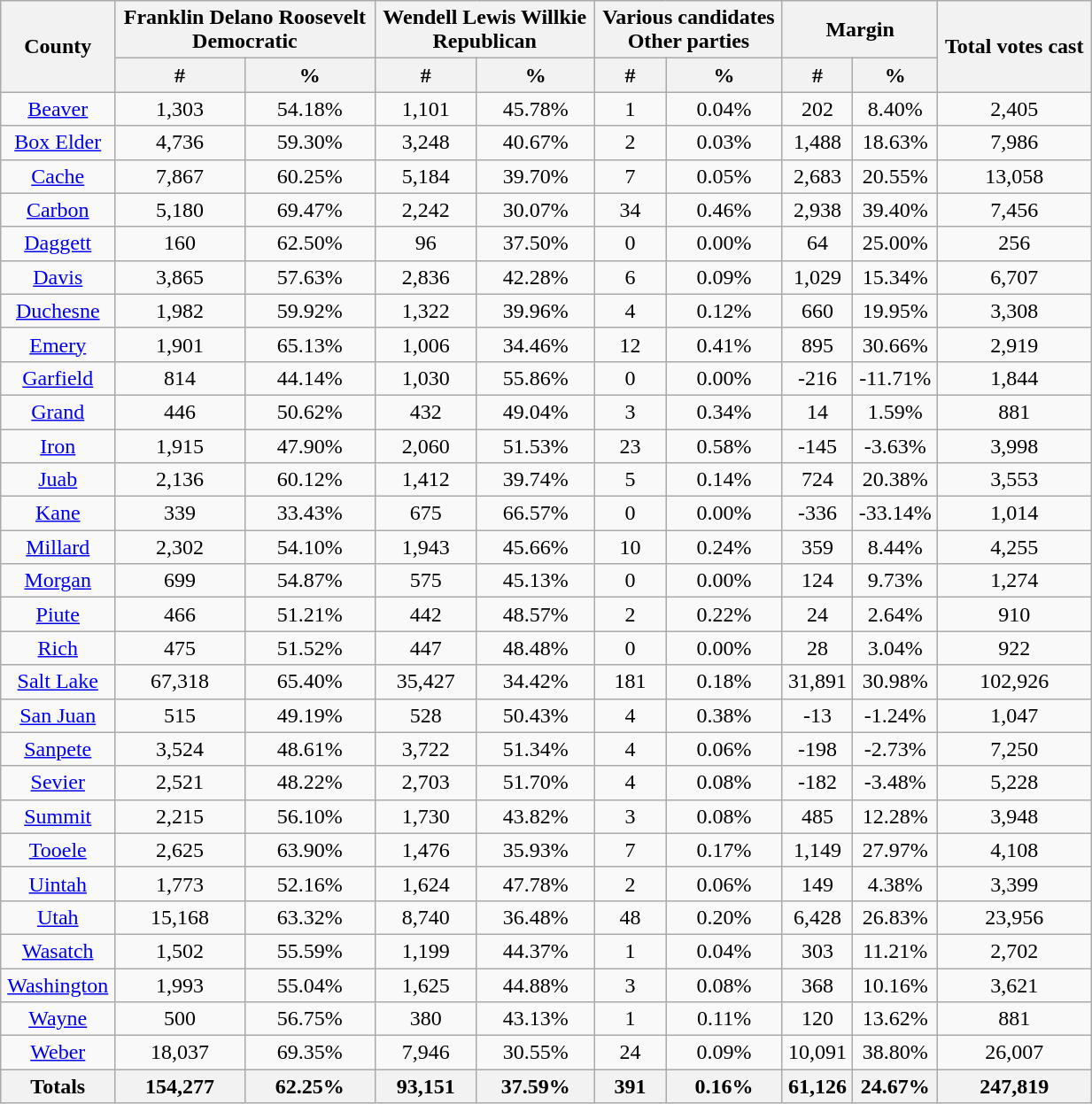<table width="65%"  class="wikitable sortable" style="text-align:center">
<tr>
<th colspan="1" rowspan="2">County</th>
<th style="text-align:center;" colspan="2">Franklin Delano Roosevelt<br>Democratic</th>
<th style="text-align:center;" colspan="2">Wendell Lewis Willkie<br>Republican</th>
<th style="text-align:center;" colspan="2">Various candidates<br>Other parties</th>
<th style="text-align:center;" colspan="2">Margin</th>
<th colspan="1" rowspan="2" style="text-align:center;">Total votes cast</th>
</tr>
<tr>
<th style="text-align:center;" data-sort-type="number">#</th>
<th style="text-align:center;" data-sort-type="number">%</th>
<th style="text-align:center;" data-sort-type="number">#</th>
<th style="text-align:center;" data-sort-type="number">%</th>
<th style="text-align:center;" data-sort-type="number">#</th>
<th style="text-align:center;" data-sort-type="number">%</th>
<th style="text-align:center;" data-sort-type="number">#</th>
<th style="text-align:center;" data-sort-type="number">%</th>
</tr>
<tr style="text-align:center;">
<td><a href='#'>Beaver</a></td>
<td>1,303</td>
<td>54.18%</td>
<td>1,101</td>
<td>45.78%</td>
<td>1</td>
<td>0.04%</td>
<td>202</td>
<td>8.40%</td>
<td>2,405</td>
</tr>
<tr style="text-align:center;">
<td><a href='#'>Box Elder</a></td>
<td>4,736</td>
<td>59.30%</td>
<td>3,248</td>
<td>40.67%</td>
<td>2</td>
<td>0.03%</td>
<td>1,488</td>
<td>18.63%</td>
<td>7,986</td>
</tr>
<tr style="text-align:center;">
<td><a href='#'>Cache</a></td>
<td>7,867</td>
<td>60.25%</td>
<td>5,184</td>
<td>39.70%</td>
<td>7</td>
<td>0.05%</td>
<td>2,683</td>
<td>20.55%</td>
<td>13,058</td>
</tr>
<tr style="text-align:center;">
<td><a href='#'>Carbon</a></td>
<td>5,180</td>
<td>69.47%</td>
<td>2,242</td>
<td>30.07%</td>
<td>34</td>
<td>0.46%</td>
<td>2,938</td>
<td>39.40%</td>
<td>7,456</td>
</tr>
<tr style="text-align:center;">
<td><a href='#'>Daggett</a></td>
<td>160</td>
<td>62.50%</td>
<td>96</td>
<td>37.50%</td>
<td>0</td>
<td>0.00%</td>
<td>64</td>
<td>25.00%</td>
<td>256</td>
</tr>
<tr style="text-align:center;">
<td><a href='#'>Davis</a></td>
<td>3,865</td>
<td>57.63%</td>
<td>2,836</td>
<td>42.28%</td>
<td>6</td>
<td>0.09%</td>
<td>1,029</td>
<td>15.34%</td>
<td>6,707</td>
</tr>
<tr style="text-align:center;">
<td><a href='#'>Duchesne</a></td>
<td>1,982</td>
<td>59.92%</td>
<td>1,322</td>
<td>39.96%</td>
<td>4</td>
<td>0.12%</td>
<td>660</td>
<td>19.95%</td>
<td>3,308</td>
</tr>
<tr style="text-align:center;">
<td><a href='#'>Emery</a></td>
<td>1,901</td>
<td>65.13%</td>
<td>1,006</td>
<td>34.46%</td>
<td>12</td>
<td>0.41%</td>
<td>895</td>
<td>30.66%</td>
<td>2,919</td>
</tr>
<tr style="text-align:center;">
<td><a href='#'>Garfield</a></td>
<td>814</td>
<td>44.14%</td>
<td>1,030</td>
<td>55.86%</td>
<td>0</td>
<td>0.00%</td>
<td>-216</td>
<td>-11.71%</td>
<td>1,844</td>
</tr>
<tr style="text-align:center;">
<td><a href='#'>Grand</a></td>
<td>446</td>
<td>50.62%</td>
<td>432</td>
<td>49.04%</td>
<td>3</td>
<td>0.34%</td>
<td>14</td>
<td>1.59%</td>
<td>881</td>
</tr>
<tr style="text-align:center;">
<td><a href='#'>Iron</a></td>
<td>1,915</td>
<td>47.90%</td>
<td>2,060</td>
<td>51.53%</td>
<td>23</td>
<td>0.58%</td>
<td>-145</td>
<td>-3.63%</td>
<td>3,998</td>
</tr>
<tr style="text-align:center;">
<td><a href='#'>Juab</a></td>
<td>2,136</td>
<td>60.12%</td>
<td>1,412</td>
<td>39.74%</td>
<td>5</td>
<td>0.14%</td>
<td>724</td>
<td>20.38%</td>
<td>3,553</td>
</tr>
<tr style="text-align:center;">
<td><a href='#'>Kane</a></td>
<td>339</td>
<td>33.43%</td>
<td>675</td>
<td>66.57%</td>
<td>0</td>
<td>0.00%</td>
<td>-336</td>
<td>-33.14%</td>
<td>1,014</td>
</tr>
<tr style="text-align:center;">
<td><a href='#'>Millard</a></td>
<td>2,302</td>
<td>54.10%</td>
<td>1,943</td>
<td>45.66%</td>
<td>10</td>
<td>0.24%</td>
<td>359</td>
<td>8.44%</td>
<td>4,255</td>
</tr>
<tr style="text-align:center;">
<td><a href='#'>Morgan</a></td>
<td>699</td>
<td>54.87%</td>
<td>575</td>
<td>45.13%</td>
<td>0</td>
<td>0.00%</td>
<td>124</td>
<td>9.73%</td>
<td>1,274</td>
</tr>
<tr style="text-align:center;">
<td><a href='#'>Piute</a></td>
<td>466</td>
<td>51.21%</td>
<td>442</td>
<td>48.57%</td>
<td>2</td>
<td>0.22%</td>
<td>24</td>
<td>2.64%</td>
<td>910</td>
</tr>
<tr style="text-align:center;">
<td><a href='#'>Rich</a></td>
<td>475</td>
<td>51.52%</td>
<td>447</td>
<td>48.48%</td>
<td>0</td>
<td>0.00%</td>
<td>28</td>
<td>3.04%</td>
<td>922</td>
</tr>
<tr style="text-align:center;">
<td><a href='#'>Salt Lake</a></td>
<td>67,318</td>
<td>65.40%</td>
<td>35,427</td>
<td>34.42%</td>
<td>181</td>
<td>0.18%</td>
<td>31,891</td>
<td>30.98%</td>
<td>102,926</td>
</tr>
<tr style="text-align:center;">
<td><a href='#'>San Juan</a></td>
<td>515</td>
<td>49.19%</td>
<td>528</td>
<td>50.43%</td>
<td>4</td>
<td>0.38%</td>
<td>-13</td>
<td>-1.24%</td>
<td>1,047</td>
</tr>
<tr style="text-align:center;">
<td><a href='#'>Sanpete</a></td>
<td>3,524</td>
<td>48.61%</td>
<td>3,722</td>
<td>51.34%</td>
<td>4</td>
<td>0.06%</td>
<td>-198</td>
<td>-2.73%</td>
<td>7,250</td>
</tr>
<tr style="text-align:center;">
<td><a href='#'>Sevier</a></td>
<td>2,521</td>
<td>48.22%</td>
<td>2,703</td>
<td>51.70%</td>
<td>4</td>
<td>0.08%</td>
<td>-182</td>
<td>-3.48%</td>
<td>5,228</td>
</tr>
<tr style="text-align:center;">
<td><a href='#'>Summit</a></td>
<td>2,215</td>
<td>56.10%</td>
<td>1,730</td>
<td>43.82%</td>
<td>3</td>
<td>0.08%</td>
<td>485</td>
<td>12.28%</td>
<td>3,948</td>
</tr>
<tr style="text-align:center;">
<td><a href='#'>Tooele</a></td>
<td>2,625</td>
<td>63.90%</td>
<td>1,476</td>
<td>35.93%</td>
<td>7</td>
<td>0.17%</td>
<td>1,149</td>
<td>27.97%</td>
<td>4,108</td>
</tr>
<tr style="text-align:center;">
<td><a href='#'>Uintah</a></td>
<td>1,773</td>
<td>52.16%</td>
<td>1,624</td>
<td>47.78%</td>
<td>2</td>
<td>0.06%</td>
<td>149</td>
<td>4.38%</td>
<td>3,399</td>
</tr>
<tr style="text-align:center;">
<td><a href='#'>Utah</a></td>
<td>15,168</td>
<td>63.32%</td>
<td>8,740</td>
<td>36.48%</td>
<td>48</td>
<td>0.20%</td>
<td>6,428</td>
<td>26.83%</td>
<td>23,956</td>
</tr>
<tr style="text-align:center;">
<td><a href='#'>Wasatch</a></td>
<td>1,502</td>
<td>55.59%</td>
<td>1,199</td>
<td>44.37%</td>
<td>1</td>
<td>0.04%</td>
<td>303</td>
<td>11.21%</td>
<td>2,702</td>
</tr>
<tr style="text-align:center;">
<td><a href='#'>Washington</a></td>
<td>1,993</td>
<td>55.04%</td>
<td>1,625</td>
<td>44.88%</td>
<td>3</td>
<td>0.08%</td>
<td>368</td>
<td>10.16%</td>
<td>3,621</td>
</tr>
<tr style="text-align:center;">
<td><a href='#'>Wayne</a></td>
<td>500</td>
<td>56.75%</td>
<td>380</td>
<td>43.13%</td>
<td>1</td>
<td>0.11%</td>
<td>120</td>
<td>13.62%</td>
<td>881</td>
</tr>
<tr style="text-align:center;">
<td><a href='#'>Weber</a></td>
<td>18,037</td>
<td>69.35%</td>
<td>7,946</td>
<td>30.55%</td>
<td>24</td>
<td>0.09%</td>
<td>10,091</td>
<td>38.80%</td>
<td>26,007</td>
</tr>
<tr style="text-align:center;">
<th>Totals</th>
<th>154,277</th>
<th>62.25%</th>
<th>93,151</th>
<th>37.59%</th>
<th>391</th>
<th>0.16%</th>
<th>61,126</th>
<th>24.67%</th>
<th>247,819</th>
</tr>
</table>
